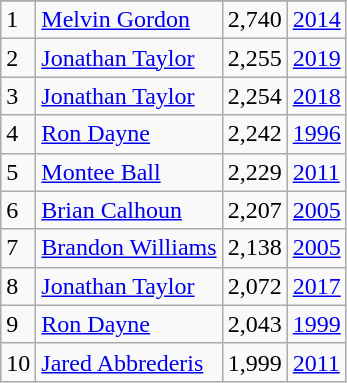<table class="wikitable">
<tr>
</tr>
<tr>
<td>1</td>
<td><a href='#'>Melvin Gordon</a></td>
<td><abbr>2,740</abbr></td>
<td><a href='#'>2014</a></td>
</tr>
<tr>
<td>2</td>
<td><a href='#'>Jonathan Taylor</a></td>
<td><abbr>2,255</abbr></td>
<td><a href='#'>2019</a></td>
</tr>
<tr>
<td>3</td>
<td><a href='#'>Jonathan Taylor</a></td>
<td><abbr>2,254</abbr></td>
<td><a href='#'>2018</a></td>
</tr>
<tr>
<td>4</td>
<td><a href='#'>Ron Dayne</a></td>
<td><abbr>2,242</abbr></td>
<td><a href='#'>1996</a></td>
</tr>
<tr>
<td>5</td>
<td><a href='#'>Montee Ball</a></td>
<td><abbr>2,229</abbr></td>
<td><a href='#'>2011</a></td>
</tr>
<tr>
<td>6</td>
<td><a href='#'>Brian Calhoun</a></td>
<td><abbr>2,207</abbr></td>
<td><a href='#'>2005</a></td>
</tr>
<tr>
<td>7</td>
<td><a href='#'>Brandon Williams</a></td>
<td><abbr>2,138</abbr></td>
<td><a href='#'>2005</a></td>
</tr>
<tr>
<td>8</td>
<td><a href='#'>Jonathan Taylor</a></td>
<td><abbr>2,072</abbr></td>
<td><a href='#'>2017</a></td>
</tr>
<tr>
<td>9</td>
<td><a href='#'>Ron Dayne</a></td>
<td><abbr>2,043</abbr></td>
<td><a href='#'>1999</a></td>
</tr>
<tr>
<td>10</td>
<td><a href='#'>Jared Abbrederis</a></td>
<td><abbr>1,999</abbr></td>
<td><a href='#'>2011</a></td>
</tr>
</table>
